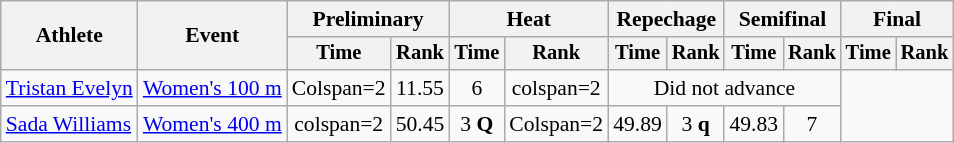<table class="wikitable" style="font-size:90%">
<tr>
<th rowspan=2>Athlete</th>
<th rowspan=2>Event</th>
<th colspan=2>Preliminary</th>
<th colspan=2>Heat</th>
<th colspan=2>Repechage</th>
<th colspan=2>Semifinal</th>
<th colspan=2>Final</th>
</tr>
<tr style=font-size:95%>
<th>Time</th>
<th>Rank</th>
<th>Time</th>
<th>Rank</th>
<th>Time</th>
<th>Rank</th>
<th>Time</th>
<th>Rank</th>
<th>Time</th>
<th>Rank</th>
</tr>
<tr align=center>
<td align=left><a href='#'>Tristan Evelyn</a></td>
<td align=left><a href='#'>Women's 100 m</a></td>
<td>Colspan=2 </td>
<td>11.55</td>
<td>6</td>
<td>colspan=2 </td>
<td colspan=4>Did not advance</td>
</tr>
<tr align=center>
<td align=left><a href='#'>Sada Williams</a></td>
<td align=left><a href='#'>Women's 400 m</a></td>
<td>colspan=2 </td>
<td>50.45</td>
<td>3 <strong>Q</strong></td>
<td>Colspan=2 </td>
<td>49.89</td>
<td>3 <strong>q</strong></td>
<td>49.83</td>
<td>7</td>
</tr>
</table>
